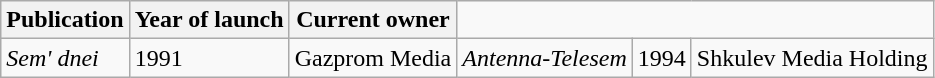<table class="wikitable">
<tr>
<th>Publication</th>
<th>Year of launch</th>
<th>Current owner</th>
</tr>
<tr>
<td><em>Sem' dnei</em></td>
<td>1991</td>
<td>Gazprom Media</td>
<td><em>Antenna-Telesem</em></td>
<td>1994</td>
<td>Shkulev Media Holding</td>
</tr>
</table>
